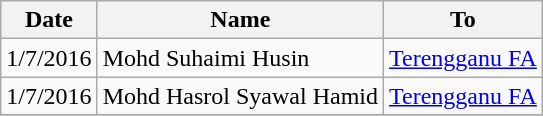<table class="wikitable sortable">
<tr>
<th style="background:;">Date</th>
<th style="background:;">Name</th>
<th style="background:;">To</th>
</tr>
<tr>
<td>1/7/2016</td>
<td> Mohd Suhaimi Husin</td>
<td> <a href='#'>Terengganu FA</a></td>
</tr>
<tr>
<td>1/7/2016</td>
<td> Mohd Hasrol Syawal Hamid</td>
<td> <a href='#'>Terengganu FA</a></td>
</tr>
<tr>
</tr>
</table>
